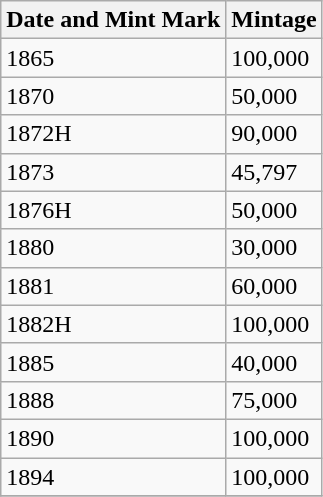<table class="wikitable">
<tr>
<th>Date and Mint Mark</th>
<th>Mintage</th>
</tr>
<tr>
<td>1865</td>
<td>100,000</td>
</tr>
<tr>
<td>1870</td>
<td>50,000</td>
</tr>
<tr>
<td>1872H</td>
<td>90,000</td>
</tr>
<tr>
<td>1873</td>
<td>45,797</td>
</tr>
<tr>
<td>1876H</td>
<td>50,000</td>
</tr>
<tr>
<td>1880</td>
<td>30,000</td>
</tr>
<tr>
<td>1881</td>
<td>60,000</td>
</tr>
<tr>
<td>1882H</td>
<td>100,000</td>
</tr>
<tr>
<td>1885</td>
<td>40,000</td>
</tr>
<tr>
<td>1888</td>
<td>75,000</td>
</tr>
<tr>
<td>1890</td>
<td>100,000</td>
</tr>
<tr>
<td>1894</td>
<td>100,000</td>
</tr>
<tr>
</tr>
</table>
